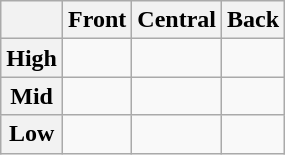<table class="wikitable" style="text-align: center;">
<tr>
<th></th>
<th>Front</th>
<th>Central</th>
<th>Back</th>
</tr>
<tr>
<th>High</th>
<td></td>
<td></td>
<td></td>
</tr>
<tr>
<th>Mid</th>
<td></td>
<td></td>
<td></td>
</tr>
<tr>
<th>Low</th>
<td></td>
<td></td>
<td></td>
</tr>
</table>
